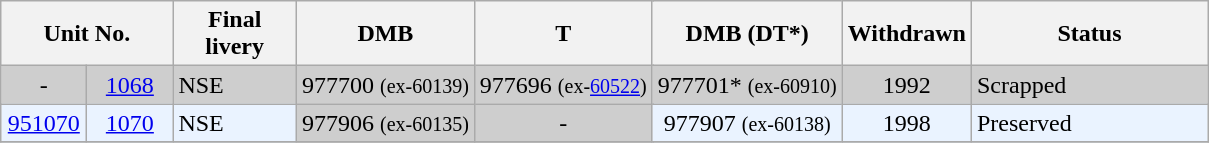<table class="wikitable">
<tr>
<th colspan=2>Unit No.</th>
<th width=75 align=left>Final livery</th>
<th colspan=2 width=100>DMB</th>
<th colspan=2 width=100>T</th>
<th colspan=2 width=100>DMB (DT*)</th>
<th align=left>Withdrawn</th>
<th width=150 align=left>Status</th>
</tr>
<tr>
<td width=50 style="background-color:#CECECE" align=center>-</td>
<td width=50 style="background-color:#CECECE" align=center><a href='#'>1068</a></td>
<td style="background-color:#CECECE">NSE</td>
<td style="background-color:#CECECE" colspan=2 align=center>977700 <small>(ex-60139)</small></td>
<td bgcolor=cecece colspan=2 align=center>977696 <small>(ex-<a href='#'>60522</a>)</small></td>
<td style="background-color:#CECECE" colspan=2 align=center>977701* <small>(ex-60910)</small></td>
<td style="background-color:#CECECE" align=center>1992</td>
<td style="background-color:#CECECE" align=left>Scrapped</td>
</tr>
<tr>
<td width=50 style="background-color:#eaf3ff" align=center><a href='#'>951070</a></td>
<td width=50 style="background-color:#eaf3ff" align=center><a href='#'>1070</a></td>
<td style="background-color:#eaf3ff">NSE</td>
<td style="background-color:#CECECE" colspan=2 align=center>977906 <small>(ex-60135)</small></td>
<td style="background-color:#CECECE" colspan=2 align=center>-</td>
<td style="background-color:#eaf3ff" colspan=2 align=center>977907 <small>(ex-60138)</small></td>
<td style="background-color:#eaf3ff" align=center>1998</td>
<td style="background-color:#eaf3ff" align=left>Preserved</td>
</tr>
<tr>
</tr>
</table>
